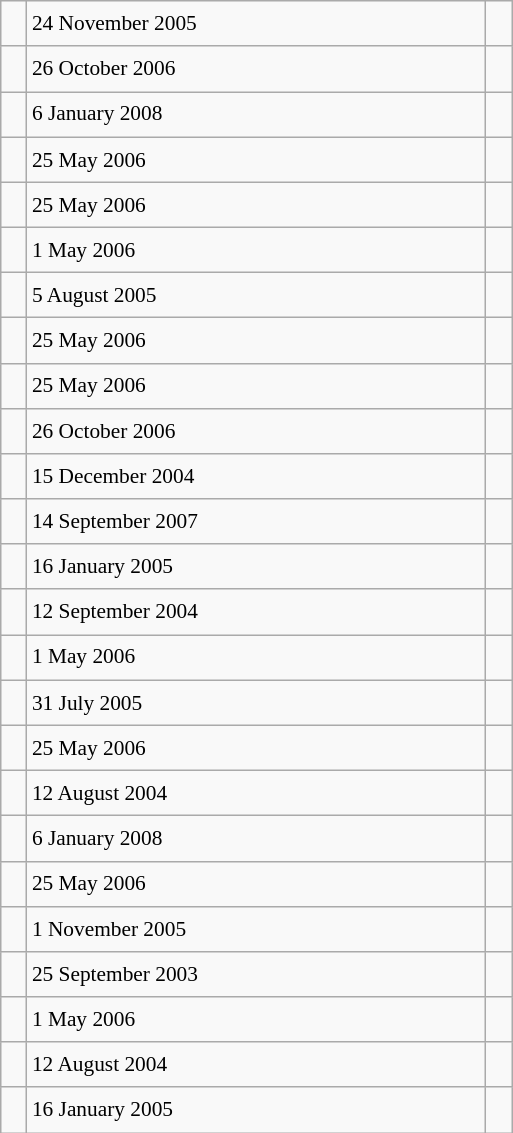<table class="wikitable" style="font-size: 89%; float: left; width: 24em; margin-right: 1em; line-height: 1.65em">
<tr>
<td></td>
<td>24 November 2005</td>
<td></td>
</tr>
<tr>
<td></td>
<td>26 October 2006</td>
<td></td>
</tr>
<tr>
<td></td>
<td>6 January 2008</td>
<td></td>
</tr>
<tr>
<td></td>
<td>25 May 2006</td>
<td></td>
</tr>
<tr>
<td></td>
<td>25 May 2006</td>
<td></td>
</tr>
<tr>
<td></td>
<td>1 May 2006</td>
<td></td>
</tr>
<tr>
<td></td>
<td>5 August 2005</td>
<td></td>
</tr>
<tr>
<td></td>
<td>25 May 2006</td>
<td></td>
</tr>
<tr>
<td></td>
<td>25 May 2006</td>
<td></td>
</tr>
<tr>
<td></td>
<td>26 October 2006</td>
<td></td>
</tr>
<tr>
<td></td>
<td>15 December 2004</td>
<td></td>
</tr>
<tr>
<td></td>
<td>14 September 2007</td>
<td></td>
</tr>
<tr>
<td></td>
<td>16 January 2005</td>
<td></td>
</tr>
<tr>
<td></td>
<td>12 September 2004</td>
<td></td>
</tr>
<tr>
<td></td>
<td>1 May 2006</td>
<td></td>
</tr>
<tr>
<td></td>
<td>31 July 2005</td>
<td></td>
</tr>
<tr>
<td></td>
<td>25 May 2006</td>
<td></td>
</tr>
<tr>
<td></td>
<td>12 August 2004</td>
<td></td>
</tr>
<tr>
<td></td>
<td>6 January 2008</td>
<td></td>
</tr>
<tr>
<td></td>
<td>25 May 2006</td>
<td></td>
</tr>
<tr>
<td></td>
<td>1 November 2005</td>
<td></td>
</tr>
<tr>
<td></td>
<td>25 September 2003</td>
<td></td>
</tr>
<tr>
<td></td>
<td>1 May 2006</td>
<td></td>
</tr>
<tr>
<td></td>
<td>12 August 2004</td>
<td></td>
</tr>
<tr>
<td></td>
<td>16 January 2005</td>
<td></td>
</tr>
</table>
